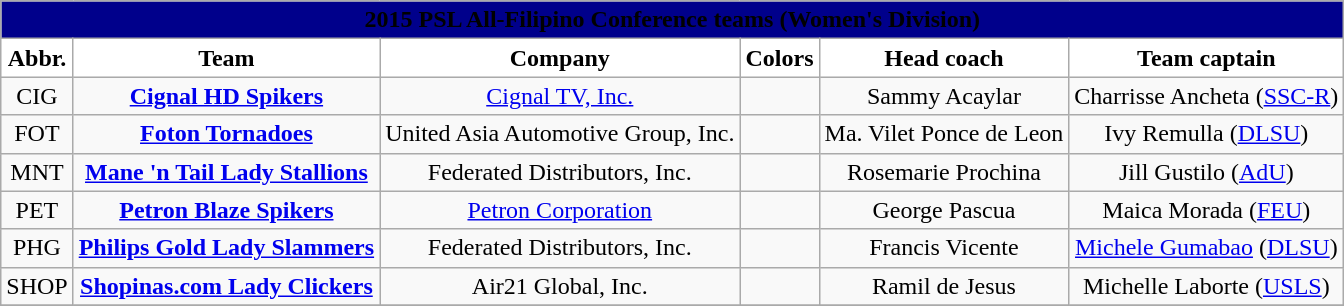<table class="wikitable">
<tr>
<th style=background:#00008B colspan=6><span>2015 PSL All-Filipino Conference teams (Women's Division)</span></th>
</tr>
<tr>
<th style="background:white">Abbr.</th>
<th style="background:white">Team</th>
<th style="background:white">Company</th>
<th style="background:white">Colors</th>
<th style="background:white">Head coach</th>
<th style="background:white">Team captain</th>
</tr>
<tr>
<td align=center>CIG</td>
<td align=center><strong><a href='#'>Cignal HD Spikers</a></strong></td>
<td align=center><a href='#'>Cignal TV, Inc.</a></td>
<td align=center> </td>
<td align=center>Sammy Acaylar</td>
<td align=center>Charrisse Ancheta (<a href='#'>SSC-R</a>)</td>
</tr>
<tr>
<td align=center>FOT</td>
<td align=center><strong><a href='#'>Foton Tornadoes</a></strong></td>
<td align=center>United Asia Automotive Group, Inc.</td>
<td align=center>  </td>
<td align=center>Ma. Vilet Ponce de Leon</td>
<td align=center>Ivy Remulla (<a href='#'>DLSU</a>)</td>
</tr>
<tr>
<td align=center>MNT</td>
<td align=center><strong><a href='#'>Mane 'n Tail Lady Stallions</a></strong></td>
<td align=center>Federated Distributors, Inc.</td>
<td align=center>  </td>
<td align=center>Rosemarie Prochina</td>
<td align=center>Jill Gustilo (<a href='#'>AdU</a>)</td>
</tr>
<tr>
<td align=center>PET</td>
<td align=center><strong><a href='#'>Petron Blaze Spikers</a></strong></td>
<td align=center><a href='#'>Petron Corporation</a></td>
<td align=center>  </td>
<td align=center>George Pascua</td>
<td align=center>Maica Morada (<a href='#'>FEU</a>)</td>
</tr>
<tr>
<td align=center>PHG</td>
<td align=center><strong><a href='#'>Philips Gold Lady Slammers</a></strong></td>
<td align=center>Federated Distributors, Inc.</td>
<td align=center>  </td>
<td align=center>Francis Vicente</td>
<td align=center><a href='#'>Michele Gumabao</a> (<a href='#'>DLSU</a>)</td>
</tr>
<tr>
<td align=center>SHOP</td>
<td align=center><strong><a href='#'>Shopinas.com Lady Clickers</a></strong></td>
<td align=center>Air21 Global, Inc.</td>
<td align=center>  </td>
<td align=center>Ramil de Jesus</td>
<td align=center>Michelle Laborte (<a href='#'>USLS</a>)</td>
</tr>
<tr>
</tr>
</table>
